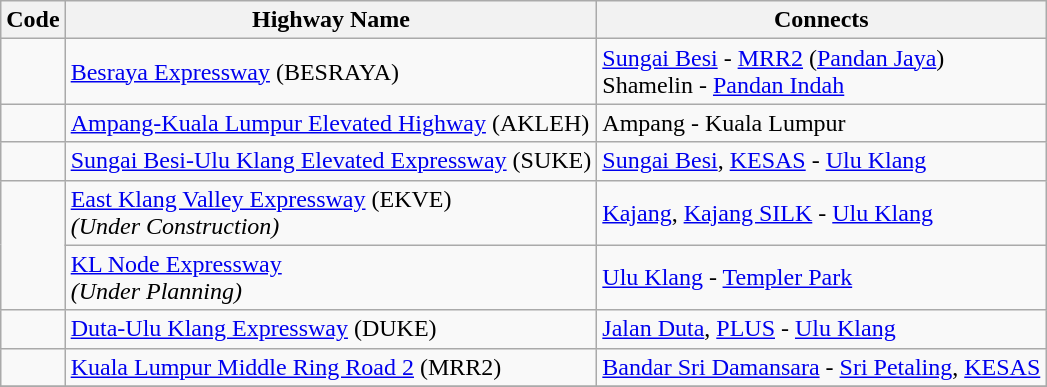<table class="wikitable">
<tr>
<th>Code</th>
<th>Highway Name</th>
<th>Connects</th>
</tr>
<tr>
<td></td>
<td><a href='#'>Besraya Expressway</a> (BESRAYA)</td>
<td><a href='#'>Sungai Besi</a> - <a href='#'>MRR2</a> (<a href='#'>Pandan Jaya</a>) <br> Shamelin - <a href='#'>Pandan Indah</a></td>
</tr>
<tr>
<td></td>
<td><a href='#'>Ampang-Kuala Lumpur Elevated Highway</a> (AKLEH)</td>
<td>Ampang - Kuala Lumpur</td>
</tr>
<tr>
<td></td>
<td><a href='#'>Sungai Besi-Ulu Klang Elevated Expressway</a> (SUKE)</td>
<td><a href='#'>Sungai Besi</a>,  <a href='#'>KESAS</a> - <a href='#'>Ulu Klang</a></td>
</tr>
<tr>
<td rowspan="2"></td>
<td><a href='#'>East Klang Valley Expressway</a> (EKVE) <br> <em>(Under Construction)</em></td>
<td><a href='#'>Kajang</a>,  <a href='#'>Kajang SILK</a> - <a href='#'>Ulu Klang</a></td>
</tr>
<tr>
<td><a href='#'>KL Node Expressway</a> <br> <em>(Under Planning)</em></td>
<td><a href='#'>Ulu Klang</a> - <a href='#'>Templer Park</a></td>
</tr>
<tr>
<td></td>
<td><a href='#'>Duta-Ulu Klang Expressway</a> (DUKE)</td>
<td><a href='#'>Jalan Duta</a>,  <a href='#'>PLUS</a> - <a href='#'>Ulu Klang</a></td>
</tr>
<tr>
<td></td>
<td><a href='#'>Kuala Lumpur Middle Ring Road 2</a> (MRR2)</td>
<td><a href='#'>Bandar Sri Damansara</a> - <a href='#'>Sri Petaling</a>,  <a href='#'>KESAS</a></td>
</tr>
<tr>
</tr>
</table>
